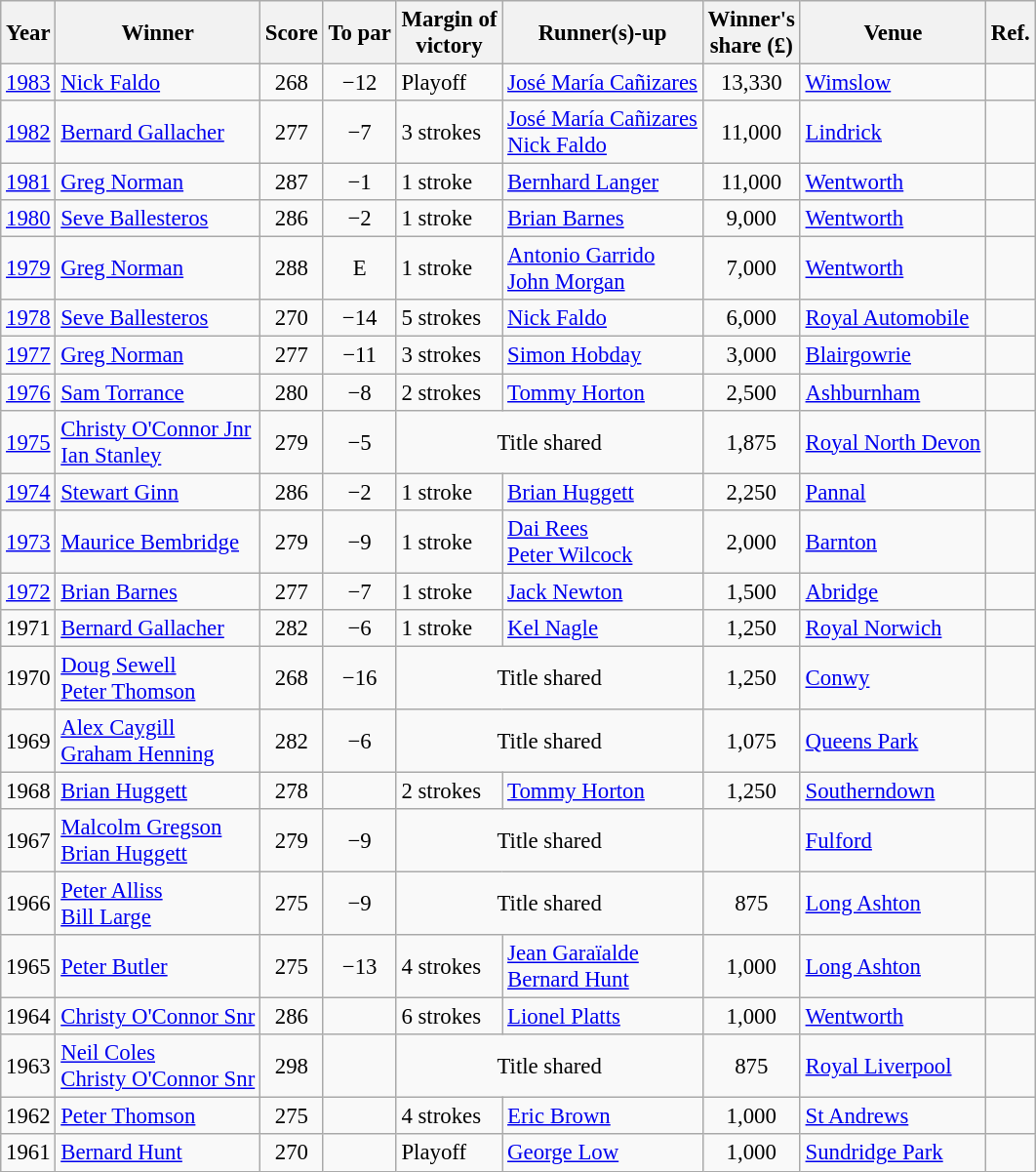<table class="wikitable" style="font-size:95%;">
<tr>
<th>Year</th>
<th>Winner</th>
<th>Score</th>
<th>To par</th>
<th>Margin of<br>victory</th>
<th>Runner(s)-up</th>
<th>Winner's<br>share (£)</th>
<th>Venue</th>
<th>Ref.</th>
</tr>
<tr>
<td><a href='#'>1983</a></td>
<td> <a href='#'>Nick Faldo</a></td>
<td align=center>268</td>
<td align=center>−12</td>
<td>Playoff</td>
<td> <a href='#'>José María Cañizares</a></td>
<td align=center>13,330</td>
<td><a href='#'>Wimslow</a></td>
<td></td>
</tr>
<tr>
<td><a href='#'>1982</a></td>
<td> <a href='#'>Bernard Gallacher</a></td>
<td align=center>277</td>
<td align=center>−7</td>
<td>3 strokes</td>
<td> <a href='#'>José María Cañizares</a><br> <a href='#'>Nick Faldo</a></td>
<td align=center>11,000</td>
<td><a href='#'>Lindrick</a></td>
<td></td>
</tr>
<tr>
<td><a href='#'>1981</a></td>
<td> <a href='#'>Greg Norman</a></td>
<td align=center>287</td>
<td align=center>−1</td>
<td>1 stroke</td>
<td> <a href='#'>Bernhard Langer</a></td>
<td align=center>11,000</td>
<td><a href='#'>Wentworth</a></td>
<td></td>
</tr>
<tr>
<td><a href='#'>1980</a></td>
<td> <a href='#'>Seve Ballesteros</a></td>
<td align=center>286</td>
<td align=center>−2</td>
<td>1 stroke</td>
<td> <a href='#'>Brian Barnes</a></td>
<td align=center>9,000</td>
<td><a href='#'>Wentworth</a></td>
<td></td>
</tr>
<tr>
<td><a href='#'>1979</a></td>
<td> <a href='#'>Greg Norman</a></td>
<td align=center>288</td>
<td align=center>E</td>
<td>1 stroke</td>
<td> <a href='#'>Antonio Garrido</a><br> <a href='#'>John Morgan</a></td>
<td align=center>7,000</td>
<td><a href='#'>Wentworth</a></td>
<td></td>
</tr>
<tr>
<td><a href='#'>1978</a></td>
<td> <a href='#'>Seve Ballesteros</a></td>
<td align=center>270</td>
<td align=center>−14</td>
<td>5 strokes</td>
<td> <a href='#'>Nick Faldo</a></td>
<td align=center>6,000</td>
<td><a href='#'>Royal Automobile</a></td>
<td></td>
</tr>
<tr>
<td><a href='#'>1977</a></td>
<td> <a href='#'>Greg Norman</a></td>
<td align=center>277</td>
<td align=center>−11</td>
<td>3 strokes</td>
<td> <a href='#'>Simon Hobday</a></td>
<td align=center>3,000</td>
<td><a href='#'>Blairgowrie</a></td>
<td></td>
</tr>
<tr>
<td><a href='#'>1976</a></td>
<td> <a href='#'>Sam Torrance</a></td>
<td align=center>280</td>
<td align=center>−8</td>
<td>2 strokes</td>
<td> <a href='#'>Tommy Horton</a></td>
<td align=center>2,500</td>
<td><a href='#'>Ashburnham</a></td>
<td></td>
</tr>
<tr>
<td><a href='#'>1975</a></td>
<td> <a href='#'>Christy O'Connor Jnr</a><br> <a href='#'>Ian Stanley</a></td>
<td align=center>279</td>
<td align=center>−5</td>
<td colspan=2 align=center>Title shared</td>
<td align=center>1,875</td>
<td><a href='#'>Royal North Devon</a></td>
<td></td>
</tr>
<tr>
<td><a href='#'>1974</a></td>
<td> <a href='#'>Stewart Ginn</a></td>
<td align=center>286</td>
<td align=center>−2</td>
<td>1 stroke</td>
<td> <a href='#'>Brian Huggett</a></td>
<td align=center>2,250</td>
<td><a href='#'>Pannal</a></td>
<td></td>
</tr>
<tr>
<td><a href='#'>1973</a></td>
<td> <a href='#'>Maurice Bembridge</a></td>
<td align=center>279</td>
<td align=center>−9</td>
<td>1 stroke</td>
<td> <a href='#'>Dai Rees</a><br> <a href='#'>Peter Wilcock</a></td>
<td align=center>2,000</td>
<td><a href='#'>Barnton</a></td>
<td></td>
</tr>
<tr>
<td><a href='#'>1972</a></td>
<td> <a href='#'>Brian Barnes</a></td>
<td align=center>277</td>
<td align=center>−7</td>
<td>1 stroke</td>
<td> <a href='#'>Jack Newton</a></td>
<td align=center>1,500</td>
<td><a href='#'>Abridge</a></td>
<td></td>
</tr>
<tr>
<td>1971</td>
<td> <a href='#'>Bernard Gallacher</a></td>
<td align=center>282</td>
<td align=center>−6</td>
<td>1 stroke</td>
<td> <a href='#'>Kel Nagle</a></td>
<td align=center>1,250</td>
<td><a href='#'>Royal Norwich</a></td>
<td></td>
</tr>
<tr>
<td>1970</td>
<td> <a href='#'>Doug Sewell</a><br> <a href='#'>Peter Thomson</a></td>
<td align=center>268</td>
<td align=center>−16</td>
<td colspan=2 align=center>Title shared</td>
<td align=center>1,250</td>
<td><a href='#'>Conwy</a></td>
<td></td>
</tr>
<tr>
<td>1969</td>
<td> <a href='#'>Alex Caygill</a><br> <a href='#'>Graham Henning</a></td>
<td align=center>282</td>
<td align=center>−6</td>
<td colspan=2 align=center>Title shared</td>
<td align=center>1,075</td>
<td><a href='#'>Queens Park</a></td>
<td></td>
</tr>
<tr>
<td>1968</td>
<td> <a href='#'>Brian Huggett</a></td>
<td align=center>278</td>
<td align=center></td>
<td>2 strokes</td>
<td> <a href='#'>Tommy Horton</a></td>
<td align=center>1,250</td>
<td><a href='#'>Southerndown</a></td>
<td></td>
</tr>
<tr>
<td>1967</td>
<td> <a href='#'>Malcolm Gregson</a><br> <a href='#'>Brian Huggett</a></td>
<td align=center>279</td>
<td align=center>−9</td>
<td colspan=2 align=center>Title shared</td>
<td align=center></td>
<td><a href='#'>Fulford</a></td>
<td></td>
</tr>
<tr>
<td>1966</td>
<td> <a href='#'>Peter Alliss</a><br> <a href='#'>Bill Large</a></td>
<td align=center>275</td>
<td align=center>−9</td>
<td colspan=2 align=center>Title shared</td>
<td align=center>875</td>
<td><a href='#'>Long Ashton</a></td>
<td></td>
</tr>
<tr>
<td>1965</td>
<td> <a href='#'>Peter Butler</a></td>
<td align=center>275</td>
<td align=center>−13</td>
<td>4 strokes</td>
<td> <a href='#'>Jean Garaïalde</a><br> <a href='#'>Bernard Hunt</a></td>
<td align=center>1,000</td>
<td><a href='#'>Long Ashton</a></td>
<td></td>
</tr>
<tr>
<td>1964</td>
<td> <a href='#'>Christy O'Connor Snr</a></td>
<td align=center>286</td>
<td align=center></td>
<td>6 strokes</td>
<td> <a href='#'>Lionel Platts</a></td>
<td align=center>1,000</td>
<td><a href='#'>Wentworth</a></td>
<td></td>
</tr>
<tr>
<td>1963</td>
<td> <a href='#'>Neil Coles</a><br> <a href='#'>Christy O'Connor Snr</a></td>
<td align=center>298</td>
<td align=center></td>
<td colspan=2 align=center>Title shared</td>
<td align=center>875</td>
<td><a href='#'>Royal Liverpool</a></td>
<td></td>
</tr>
<tr>
<td>1962</td>
<td> <a href='#'>Peter Thomson</a></td>
<td align=center>275</td>
<td align=center></td>
<td>4 strokes</td>
<td> <a href='#'>Eric Brown</a></td>
<td align=center>1,000</td>
<td><a href='#'>St Andrews</a></td>
<td></td>
</tr>
<tr>
<td>1961</td>
<td> <a href='#'>Bernard Hunt</a></td>
<td align=center>270</td>
<td align=center></td>
<td>Playoff</td>
<td> <a href='#'>George Low</a></td>
<td align=center>1,000</td>
<td><a href='#'>Sundridge Park</a></td>
<td></td>
</tr>
</table>
